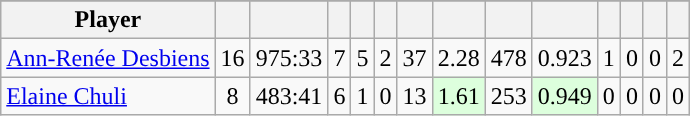<table class="wikitable sortable" style="text-align:center">
<tr>
</tr>
<tr>
<th>Player</th>
<th></th>
<th></th>
<th></th>
<th></th>
<th></th>
<th></th>
<th></th>
<th></th>
<th></th>
<th></th>
<th></th>
<th></th>
<th></th>
</tr>
<tr>
<td style="text-align:left;"><a href='#'>Ann-Renée Desbiens</a></td>
<td>16</td>
<td>975:33</td>
<td>7</td>
<td>5</td>
<td>2</td>
<td>37</td>
<td>2.28</td>
<td>478</td>
<td>0.923</td>
<td>1</td>
<td>0</td>
<td>0</td>
<td>2</td>
</tr>
<tr>
<td style="text-align:left;"><a href='#'>Elaine Chuli</a></td>
<td>8</td>
<td>483:41</td>
<td>6</td>
<td>1</td>
<td>0</td>
<td>13</td>
<td style="background:#DDFFDD;">1.61</td>
<td>253</td>
<td style="background:#DDFFDD;">0.949</td>
<td>0</td>
<td>0</td>
<td>0</td>
<td>0</td>
</tr>
</table>
